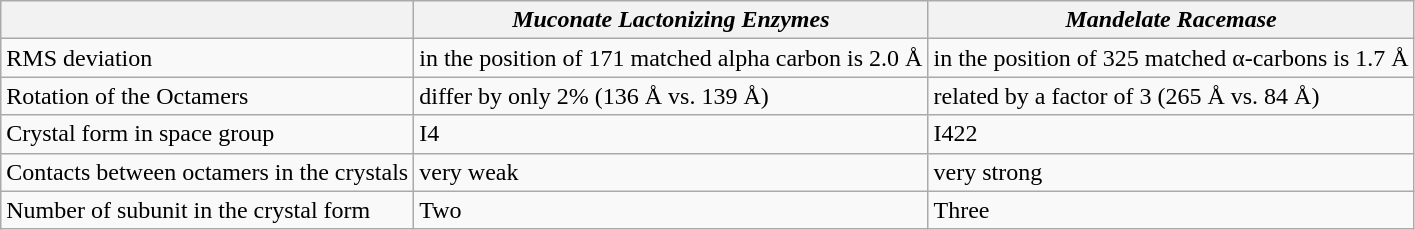<table class="wikitable">
<tr>
<th></th>
<th><em>Muconate Lactonizing Enzymes</em></th>
<th><em>Mandelate Racemase</em></th>
</tr>
<tr>
<td>RMS deviation</td>
<td>in the position of 171 matched alpha carbon is 2.0 Å</td>
<td>in the position of 325 matched α-carbons is 1.7 Å</td>
</tr>
<tr>
<td>Rotation of the Octamers</td>
<td>differ by only 2% (136 Å vs. 139 Å)</td>
<td>related by a factor of 3 (265 Å vs. 84 Å)</td>
</tr>
<tr>
<td>Crystal form in space group</td>
<td>I4</td>
<td>I422</td>
</tr>
<tr>
<td>Contacts between octamers in the crystals</td>
<td>very weak</td>
<td>very strong</td>
</tr>
<tr>
<td>Number of subunit in the crystal form</td>
<td>Two</td>
<td>Three</td>
</tr>
</table>
